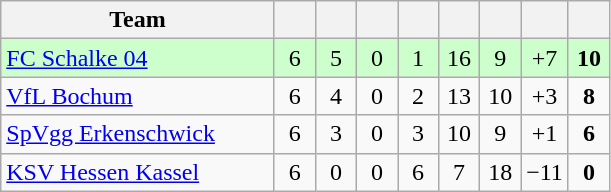<table class="wikitable" style="text-align: center;">
<tr>
<th width=175>Team</th>
<th width=20></th>
<th width=20></th>
<th width=20></th>
<th width=20></th>
<th width=20></th>
<th width=20></th>
<th width=20></th>
<th width=20></th>
</tr>
<tr bgcolor="#ccffcc">
<td align=left><a href='#'>FC Schalke 04</a></td>
<td>6</td>
<td>5</td>
<td>0</td>
<td>1</td>
<td>16</td>
<td>9</td>
<td>+7</td>
<td><strong>10</strong></td>
</tr>
<tr>
<td align=left><a href='#'>VfL Bochum</a></td>
<td>6</td>
<td>4</td>
<td>0</td>
<td>2</td>
<td>13</td>
<td>10</td>
<td>+3</td>
<td><strong>8</strong></td>
</tr>
<tr>
<td align=left><a href='#'>SpVgg Erkenschwick</a></td>
<td>6</td>
<td>3</td>
<td>0</td>
<td>3</td>
<td>10</td>
<td>9</td>
<td>+1</td>
<td><strong>6</strong></td>
</tr>
<tr>
<td align=left><a href='#'>KSV Hessen Kassel</a></td>
<td>6</td>
<td>0</td>
<td>0</td>
<td>6</td>
<td>7</td>
<td>18</td>
<td>−11</td>
<td><strong>0</strong></td>
</tr>
</table>
